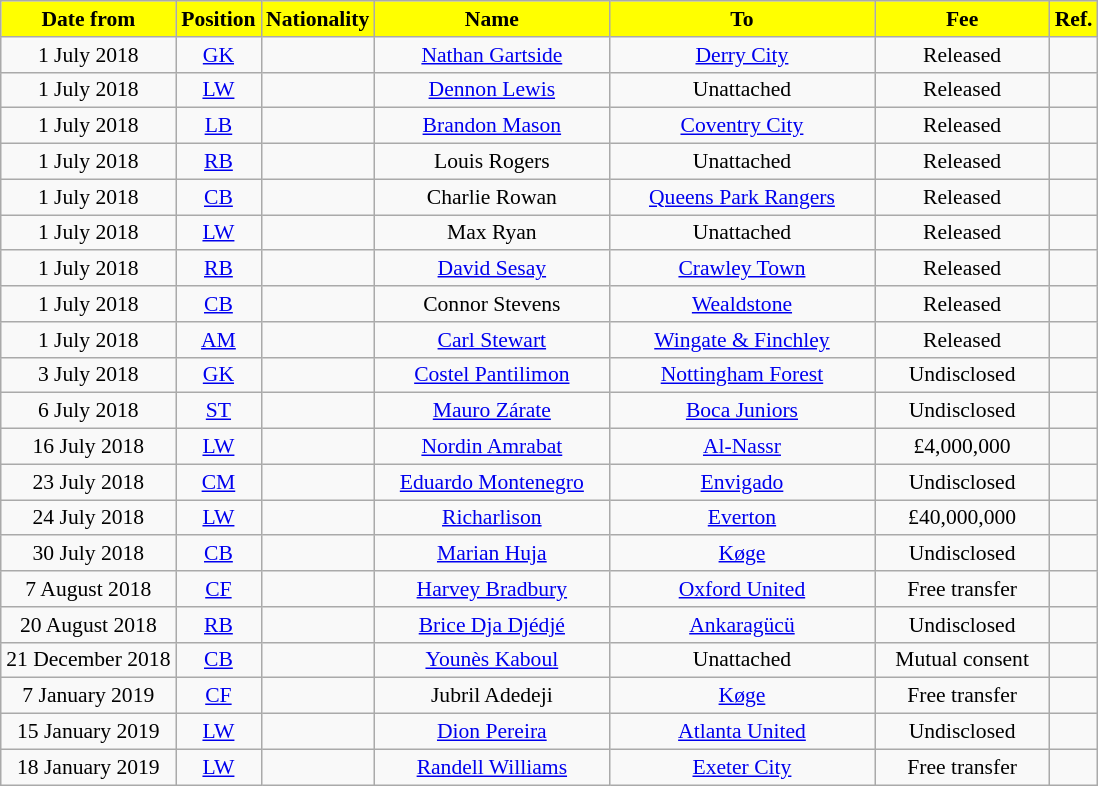<table class="wikitable"  style="text-align:center; font-size:90%;">
<tr>
<th style="background:#FFFF00; color:#000000; width:110px;">Date from</th>
<th style="background:#FFFF00; color:#000000; width:50px;">Position</th>
<th style="background:#FFFF00; color:#000000; width:50px;">Nationality</th>
<th style="background:#FFFF00; color:#000000; width:150px;">Name</th>
<th style="background:#FFFF00; color:#000000; width:170px;">To</th>
<th style="background:#FFFF00; color:#000000; width:110px;">Fee</th>
<th style="background:#FFFF00; color:#000000; width:25px;">Ref.</th>
</tr>
<tr>
<td>1 July 2018</td>
<td><a href='#'>GK</a></td>
<td></td>
<td><a href='#'>Nathan Gartside</a></td>
<td> <a href='#'>Derry City</a></td>
<td>Released</td>
<td></td>
</tr>
<tr>
<td>1 July 2018</td>
<td><a href='#'>LW</a></td>
<td></td>
<td><a href='#'>Dennon Lewis</a></td>
<td>Unattached</td>
<td>Released</td>
<td></td>
</tr>
<tr>
<td>1 July 2018</td>
<td><a href='#'>LB</a></td>
<td></td>
<td><a href='#'>Brandon Mason</a></td>
<td> <a href='#'>Coventry City</a></td>
<td>Released</td>
<td></td>
</tr>
<tr>
<td>1 July 2018</td>
<td><a href='#'>RB</a></td>
<td></td>
<td>Louis Rogers</td>
<td>Unattached</td>
<td>Released</td>
<td></td>
</tr>
<tr>
<td>1 July 2018</td>
<td><a href='#'>CB</a></td>
<td></td>
<td>Charlie Rowan</td>
<td> <a href='#'>Queens Park Rangers</a></td>
<td>Released</td>
<td></td>
</tr>
<tr>
<td>1 July 2018</td>
<td><a href='#'>LW</a></td>
<td></td>
<td>Max Ryan</td>
<td>Unattached</td>
<td>Released</td>
<td></td>
</tr>
<tr>
<td>1 July 2018</td>
<td><a href='#'>RB</a></td>
<td></td>
<td><a href='#'>David Sesay</a></td>
<td> <a href='#'>Crawley Town</a></td>
<td>Released</td>
<td></td>
</tr>
<tr>
<td>1 July 2018</td>
<td><a href='#'>CB</a></td>
<td></td>
<td>Connor Stevens</td>
<td> <a href='#'>Wealdstone</a></td>
<td>Released</td>
<td></td>
</tr>
<tr>
<td>1 July 2018</td>
<td><a href='#'>AM</a></td>
<td></td>
<td><a href='#'>Carl Stewart</a></td>
<td> <a href='#'>Wingate & Finchley</a></td>
<td>Released</td>
<td></td>
</tr>
<tr>
<td>3 July 2018</td>
<td><a href='#'>GK</a></td>
<td></td>
<td><a href='#'>Costel Pantilimon</a></td>
<td> <a href='#'>Nottingham Forest</a></td>
<td>Undisclosed</td>
<td></td>
</tr>
<tr>
<td>6 July 2018</td>
<td><a href='#'>ST</a></td>
<td></td>
<td><a href='#'>Mauro Zárate</a></td>
<td> <a href='#'>Boca Juniors</a></td>
<td>Undisclosed</td>
<td></td>
</tr>
<tr>
<td>16 July 2018</td>
<td><a href='#'>LW</a></td>
<td></td>
<td><a href='#'>Nordin Amrabat</a></td>
<td> <a href='#'>Al-Nassr</a></td>
<td>£4,000,000</td>
<td></td>
</tr>
<tr>
<td>23 July 2018</td>
<td><a href='#'>CM</a></td>
<td></td>
<td><a href='#'>Eduardo Montenegro</a></td>
<td> <a href='#'>Envigado</a></td>
<td>Undisclosed</td>
<td></td>
</tr>
<tr>
<td>24 July 2018</td>
<td><a href='#'>LW</a></td>
<td></td>
<td><a href='#'>Richarlison</a></td>
<td> <a href='#'>Everton</a></td>
<td>£40,000,000</td>
<td></td>
</tr>
<tr>
<td>30 July 2018</td>
<td><a href='#'>CB</a></td>
<td></td>
<td><a href='#'>Marian Huja</a></td>
<td> <a href='#'>Køge</a></td>
<td>Undisclosed</td>
<td></td>
</tr>
<tr>
<td>7 August 2018</td>
<td><a href='#'>CF</a></td>
<td></td>
<td><a href='#'>Harvey Bradbury</a></td>
<td> <a href='#'>Oxford United</a></td>
<td>Free transfer</td>
<td></td>
</tr>
<tr>
<td>20 August 2018</td>
<td><a href='#'>RB</a></td>
<td></td>
<td><a href='#'>Brice Dja Djédjé</a></td>
<td> <a href='#'>Ankaragücü</a></td>
<td>Undisclosed</td>
<td></td>
</tr>
<tr>
<td>21 December 2018</td>
<td><a href='#'>CB</a></td>
<td></td>
<td><a href='#'>Younès Kaboul</a></td>
<td>Unattached</td>
<td>Mutual consent</td>
<td></td>
</tr>
<tr>
<td>7 January 2019</td>
<td><a href='#'>CF</a></td>
<td></td>
<td>Jubril Adedeji</td>
<td> <a href='#'>Køge</a></td>
<td>Free transfer</td>
<td></td>
</tr>
<tr>
<td>15 January 2019</td>
<td><a href='#'>LW</a></td>
<td></td>
<td><a href='#'>Dion Pereira</a></td>
<td> <a href='#'>Atlanta United</a></td>
<td>Undisclosed</td>
<td></td>
</tr>
<tr>
<td>18 January 2019</td>
<td><a href='#'>LW</a></td>
<td></td>
<td><a href='#'>Randell Williams</a></td>
<td> <a href='#'>Exeter City</a></td>
<td>Free transfer</td>
<td></td>
</tr>
</table>
